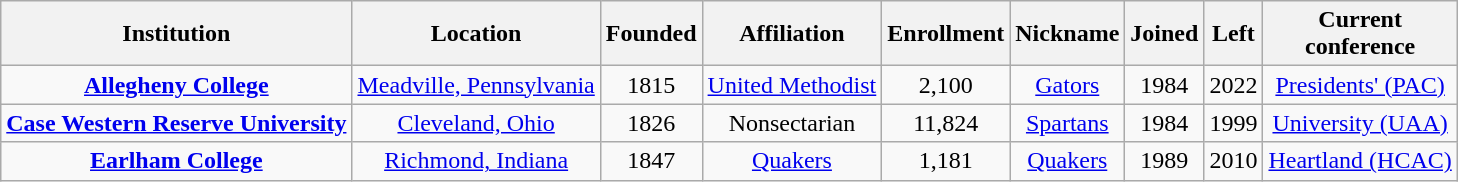<table class="wikitable sortable" style="text-align:center;">
<tr>
<th>Institution</th>
<th>Location</th>
<th>Founded</th>
<th>Affiliation</th>
<th>Enrollment</th>
<th>Nickname</th>
<th>Joined</th>
<th>Left</th>
<th>Current<br>conference</th>
</tr>
<tr>
<td><strong><a href='#'>Allegheny College</a></strong></td>
<td><a href='#'>Meadville, Pennsylvania</a></td>
<td>1815</td>
<td><a href='#'>United Methodist</a></td>
<td>2,100</td>
<td><a href='#'>Gators</a></td>
<td>1984</td>
<td>2022</td>
<td><a href='#'>Presidents' (PAC)</a></td>
</tr>
<tr>
<td><strong><a href='#'>Case Western Reserve University</a></strong></td>
<td><a href='#'>Cleveland, Ohio</a></td>
<td>1826</td>
<td>Nonsectarian</td>
<td>11,824</td>
<td><a href='#'>Spartans</a></td>
<td>1984</td>
<td>1999</td>
<td><a href='#'>University (UAA)</a></td>
</tr>
<tr>
<td><strong><a href='#'>Earlham College</a></strong></td>
<td><a href='#'>Richmond, Indiana</a></td>
<td>1847</td>
<td><a href='#'>Quakers</a></td>
<td>1,181</td>
<td><a href='#'>Quakers</a></td>
<td>1989</td>
<td>2010</td>
<td><a href='#'>Heartland (HCAC)</a></td>
</tr>
</table>
